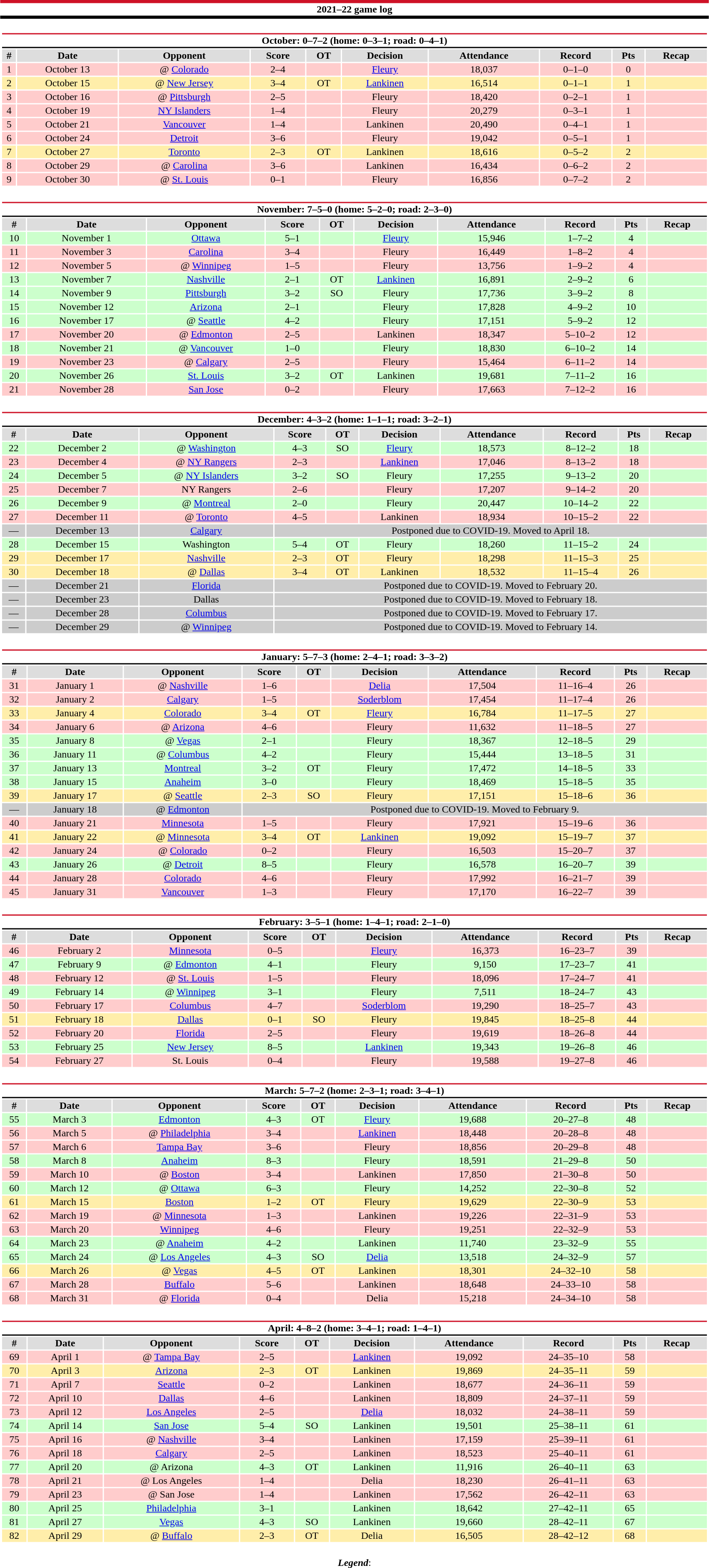<table class="toccolours" style="width:90%; clear:both; margin:1.5em auto; text-align:center;">
<tr>
<th colspan="10" style="background:#FFFFFF; border-top:#CE1126 5px solid; border-bottom:#000000 5px solid;">2021–22 game log</th>
</tr>
<tr>
<td colspan="10"><br><table class="toccolours collapsible collapsed" style="width:100%;">
<tr>
<th colspan="10" style="background:#FFFFFF; border-top:#CE1126 2px solid; border-bottom:#000000 2px solid;">October: 0–7–2 (home: 0–3–1; road: 0–4–1)</th>
</tr>
<tr style="background:#ddd;">
<th>#</th>
<th>Date</th>
<th>Opponent</th>
<th>Score</th>
<th>OT</th>
<th>Decision</th>
<th>Attendance</th>
<th>Record</th>
<th>Pts</th>
<th>Recap</th>
</tr>
<tr style="background:#fcc;">
<td>1</td>
<td>October 13</td>
<td>@ <a href='#'>Colorado</a></td>
<td>2–4</td>
<td></td>
<td><a href='#'>Fleury</a></td>
<td>18,037</td>
<td>0–1–0</td>
<td>0</td>
<td></td>
</tr>
<tr style="background:#fea;">
<td>2</td>
<td>October 15</td>
<td>@ <a href='#'>New Jersey</a></td>
<td>3–4</td>
<td>OT</td>
<td><a href='#'>Lankinen</a></td>
<td>16,514</td>
<td>0–1–1</td>
<td>1</td>
<td></td>
</tr>
<tr style="background:#fcc;">
<td>3</td>
<td>October 16</td>
<td>@ <a href='#'>Pittsburgh</a></td>
<td>2–5</td>
<td></td>
<td>Fleury</td>
<td>18,420</td>
<td>0–2–1</td>
<td>1</td>
<td></td>
</tr>
<tr style="background:#fcc;">
<td>4</td>
<td>October 19</td>
<td><a href='#'>NY Islanders</a></td>
<td>1–4</td>
<td></td>
<td>Fleury</td>
<td>20,279</td>
<td>0–3–1</td>
<td>1</td>
<td></td>
</tr>
<tr style="background:#fcc;">
<td>5</td>
<td>October 21</td>
<td><a href='#'>Vancouver</a></td>
<td>1–4</td>
<td></td>
<td>Lankinen</td>
<td>20,490</td>
<td>0–4–1</td>
<td>1</td>
<td></td>
</tr>
<tr style="background:#fcc;">
<td>6</td>
<td>October 24</td>
<td><a href='#'>Detroit</a></td>
<td>3–6</td>
<td></td>
<td>Fleury</td>
<td>19,042</td>
<td>0–5–1</td>
<td>1</td>
<td></td>
</tr>
<tr style="background:#fea;">
<td>7</td>
<td>October 27</td>
<td><a href='#'>Toronto</a></td>
<td>2–3</td>
<td>OT</td>
<td>Lankinen</td>
<td>18,616</td>
<td>0–5–2</td>
<td>2</td>
<td></td>
</tr>
<tr style="background:#fcc;">
<td>8</td>
<td>October 29</td>
<td>@ <a href='#'>Carolina</a></td>
<td>3–6</td>
<td></td>
<td>Lankinen</td>
<td>16,434</td>
<td>0–6–2</td>
<td>2</td>
<td></td>
</tr>
<tr style="background:#fcc;">
<td>9</td>
<td>October 30</td>
<td>@ <a href='#'>St. Louis</a></td>
<td>0–1</td>
<td></td>
<td>Fleury</td>
<td>16,856</td>
<td>0–7–2</td>
<td>2</td>
<td></td>
</tr>
</table>
</td>
</tr>
<tr>
<td colspan="10"><br><table class="toccolours collapsible collapsed" style="width:100%;">
<tr>
<th colspan="10" style="background:#FFFFFF; border-top:#CE1126 2px solid; border-bottom:#000000 2px solid;">November: 7–5–0 (home: 5–2–0; road: 2–3–0)</th>
</tr>
<tr style="background:#ddd;">
<th>#</th>
<th>Date</th>
<th>Opponent</th>
<th>Score</th>
<th>OT</th>
<th>Decision</th>
<th>Attendance</th>
<th>Record</th>
<th>Pts</th>
<th>Recap</th>
</tr>
<tr style="background:#cfc;">
<td>10</td>
<td>November 1</td>
<td><a href='#'>Ottawa</a></td>
<td>5–1</td>
<td></td>
<td><a href='#'>Fleury</a></td>
<td>15,946</td>
<td>1–7–2</td>
<td>4</td>
<td></td>
</tr>
<tr style="background:#fcc;">
<td>11</td>
<td>November 3</td>
<td><a href='#'>Carolina</a></td>
<td>3–4</td>
<td></td>
<td>Fleury</td>
<td>16,449</td>
<td>1–8–2</td>
<td>4</td>
<td></td>
</tr>
<tr style="background:#fcc;">
<td>12</td>
<td>November 5</td>
<td>@ <a href='#'>Winnipeg</a></td>
<td>1–5</td>
<td></td>
<td>Fleury</td>
<td>13,756</td>
<td>1–9–2</td>
<td>4</td>
<td></td>
</tr>
<tr style="background:#cfc;">
<td>13</td>
<td>November 7</td>
<td><a href='#'>Nashville</a></td>
<td>2–1</td>
<td>OT</td>
<td><a href='#'>Lankinen</a></td>
<td>16,891</td>
<td>2–9–2</td>
<td>6</td>
<td></td>
</tr>
<tr style="background:#cfc;">
<td>14</td>
<td>November 9</td>
<td><a href='#'>Pittsburgh</a></td>
<td>3–2</td>
<td>SO</td>
<td>Fleury</td>
<td>17,736</td>
<td>3–9–2</td>
<td>8</td>
<td></td>
</tr>
<tr style="background:#cfc;">
<td>15</td>
<td>November 12</td>
<td><a href='#'>Arizona</a></td>
<td>2–1</td>
<td></td>
<td>Fleury</td>
<td>17,828</td>
<td>4–9–2</td>
<td>10</td>
<td></td>
</tr>
<tr style="background:#cfc;">
<td>16</td>
<td>November 17</td>
<td>@ <a href='#'>Seattle</a></td>
<td>4–2</td>
<td></td>
<td>Fleury</td>
<td>17,151</td>
<td>5–9–2</td>
<td>12</td>
<td></td>
</tr>
<tr style="background:#fcc;">
<td>17</td>
<td>November 20</td>
<td>@ <a href='#'>Edmonton</a></td>
<td>2–5</td>
<td></td>
<td>Lankinen</td>
<td>18,347</td>
<td>5–10–2</td>
<td>12</td>
<td></td>
</tr>
<tr style="background:#cfc;">
<td>18</td>
<td>November 21</td>
<td>@ <a href='#'>Vancouver</a></td>
<td>1–0</td>
<td></td>
<td>Fleury</td>
<td>18,830</td>
<td>6–10–2</td>
<td>14</td>
<td></td>
</tr>
<tr style="background:#fcc;">
<td>19</td>
<td>November 23</td>
<td>@ <a href='#'>Calgary</a></td>
<td>2–5</td>
<td></td>
<td>Fleury</td>
<td>15,464</td>
<td>6–11–2</td>
<td>14</td>
<td></td>
</tr>
<tr style="background:#cfc;">
<td>20</td>
<td>November 26</td>
<td><a href='#'>St. Louis</a></td>
<td>3–2</td>
<td>OT</td>
<td>Lankinen</td>
<td>19,681</td>
<td>7–11–2</td>
<td>16</td>
<td></td>
</tr>
<tr style="background:#fcc;">
<td>21</td>
<td>November 28</td>
<td><a href='#'>San Jose</a></td>
<td>0–2</td>
<td></td>
<td>Fleury</td>
<td>17,663</td>
<td>7–12–2</td>
<td>16</td>
<td></td>
</tr>
</table>
</td>
</tr>
<tr>
<td colspan="10"><br><table class="toccolours collapsible collapsed" style="width:100%;">
<tr>
<th colspan="10" style="background:#FFFFFF; border-top:#CE1126 2px solid; border-bottom:#000000 2px solid;">December: 4–3–2 (home: 1–1–1; road: 3–2–1)</th>
</tr>
<tr style="background:#ddd;">
<th>#</th>
<th>Date</th>
<th>Opponent</th>
<th>Score</th>
<th>OT</th>
<th>Decision</th>
<th>Attendance</th>
<th>Record</th>
<th>Pts</th>
<th>Recap</th>
</tr>
<tr style="background:#cfc;">
<td>22</td>
<td>December 2</td>
<td>@ <a href='#'>Washington</a></td>
<td>4–3</td>
<td>SO</td>
<td><a href='#'>Fleury</a></td>
<td>18,573</td>
<td>8–12–2</td>
<td>18</td>
<td></td>
</tr>
<tr style="background:#fcc;">
<td>23</td>
<td>December 4</td>
<td>@ <a href='#'>NY Rangers</a></td>
<td>2–3</td>
<td></td>
<td><a href='#'>Lankinen</a></td>
<td>17,046</td>
<td>8–13–2</td>
<td>18</td>
<td></td>
</tr>
<tr style="background:#cfc;">
<td>24</td>
<td>December 5</td>
<td>@ <a href='#'>NY Islanders</a></td>
<td>3–2</td>
<td>SO</td>
<td>Fleury</td>
<td>17,255</td>
<td>9–13–2</td>
<td>20</td>
<td></td>
</tr>
<tr style="background:#fcc;">
<td>25</td>
<td>December 7</td>
<td>NY Rangers</td>
<td>2–6</td>
<td></td>
<td>Fleury</td>
<td>17,207</td>
<td>9–14–2</td>
<td>20</td>
<td></td>
</tr>
<tr style="background:#cfc;">
<td>26</td>
<td>December 9</td>
<td>@ <a href='#'>Montreal</a></td>
<td>2–0</td>
<td></td>
<td>Fleury</td>
<td>20,447</td>
<td>10–14–2</td>
<td>22</td>
<td></td>
</tr>
<tr style="background:#fcc;">
<td>27</td>
<td>December 11</td>
<td>@ <a href='#'>Toronto</a></td>
<td>4–5</td>
<td></td>
<td>Lankinen</td>
<td>18,934</td>
<td>10–15–2</td>
<td>22</td>
<td></td>
</tr>
<tr style="background:#ccc;">
<td>—</td>
<td>December 13</td>
<td><a href='#'>Calgary</a></td>
<td colspan="7">Postponed due to COVID-19. Moved to April 18.</td>
</tr>
<tr style="background:#cfc;">
<td>28</td>
<td>December 15</td>
<td>Washington</td>
<td>5–4</td>
<td>OT</td>
<td>Fleury</td>
<td>18,260</td>
<td>11–15–2</td>
<td>24</td>
<td></td>
</tr>
<tr style="background:#fea;">
<td>29</td>
<td>December 17</td>
<td><a href='#'>Nashville</a></td>
<td>2–3</td>
<td>OT</td>
<td>Fleury</td>
<td>18,298</td>
<td>11–15–3</td>
<td>25</td>
<td></td>
</tr>
<tr style="background:#fea;">
<td>30</td>
<td>December 18</td>
<td>@ <a href='#'>Dallas</a></td>
<td>3–4</td>
<td>OT</td>
<td>Lankinen</td>
<td>18,532</td>
<td>11–15–4</td>
<td>26</td>
<td></td>
</tr>
<tr style="background:#ccc;">
<td>—</td>
<td>December 21</td>
<td><a href='#'>Florida</a></td>
<td colspan="7">Postponed due to COVID-19. Moved to February 20.</td>
</tr>
<tr style="background:#ccc;">
<td>—</td>
<td>December 23</td>
<td>Dallas</td>
<td colspan="7">Postponed due to COVID-19. Moved to February 18.</td>
</tr>
<tr style="background:#ccc;">
<td>—</td>
<td>December 28</td>
<td><a href='#'>Columbus</a></td>
<td colspan="7">Postponed due to COVID-19. Moved to February 17.</td>
</tr>
<tr style="background:#ccc;">
<td>—</td>
<td>December 29</td>
<td>@ <a href='#'>Winnipeg</a></td>
<td colspan="7">Postponed due to COVID-19. Moved to February 14.</td>
</tr>
</table>
</td>
</tr>
<tr>
<td colspan="10"><br><table class="toccolours collapsible collapsed" style="width:100%;">
<tr>
<th colspan="10" style="background:#FFFFFF; border-top:#CE1126 2px solid; border-bottom:#000000 2px solid;">January: 5–7–3 (home: 2–4–1; road: 3–3–2)</th>
</tr>
<tr style="background:#ddd;">
<th>#</th>
<th>Date</th>
<th>Opponent</th>
<th>Score</th>
<th>OT</th>
<th>Decision</th>
<th>Attendance</th>
<th>Record</th>
<th>Pts</th>
<th>Recap</th>
</tr>
<tr style="background:#fcc;">
<td>31</td>
<td>January 1</td>
<td>@ <a href='#'>Nashville</a></td>
<td>1–6</td>
<td></td>
<td><a href='#'>Delia</a></td>
<td>17,504</td>
<td>11–16–4</td>
<td>26</td>
<td></td>
</tr>
<tr style="background:#fcc;">
<td>32</td>
<td>January 2</td>
<td><a href='#'>Calgary</a></td>
<td>1–5</td>
<td></td>
<td><a href='#'>Soderblom</a></td>
<td>17,454</td>
<td>11–17–4</td>
<td>26</td>
<td></td>
</tr>
<tr style="background:#fea;">
<td>33</td>
<td>January 4</td>
<td><a href='#'>Colorado</a></td>
<td>3–4</td>
<td>OT</td>
<td><a href='#'>Fleury</a></td>
<td>16,784</td>
<td>11–17–5</td>
<td>27</td>
<td></td>
</tr>
<tr style="background:#fcc;">
<td>34</td>
<td>January 6</td>
<td>@ <a href='#'>Arizona</a></td>
<td>4–6</td>
<td></td>
<td>Fleury</td>
<td>11,632</td>
<td>11–18–5</td>
<td>27</td>
<td></td>
</tr>
<tr style="background:#cfc;">
<td>35</td>
<td>January 8</td>
<td>@ <a href='#'>Vegas</a></td>
<td>2–1</td>
<td></td>
<td>Fleury</td>
<td>18,367</td>
<td>12–18–5</td>
<td>29</td>
<td></td>
</tr>
<tr style="background:#cfc;">
<td>36</td>
<td>January 11</td>
<td>@ <a href='#'>Columbus</a></td>
<td>4–2</td>
<td></td>
<td>Fleury</td>
<td>15,444</td>
<td>13–18–5</td>
<td>31</td>
<td></td>
</tr>
<tr style="background:#cfc;">
<td>37</td>
<td>January 13</td>
<td><a href='#'>Montreal</a></td>
<td>3–2</td>
<td>OT</td>
<td>Fleury</td>
<td>17,472</td>
<td>14–18–5</td>
<td>33</td>
<td></td>
</tr>
<tr style="background:#cfc;">
<td>38</td>
<td>January 15</td>
<td><a href='#'>Anaheim</a></td>
<td>3–0</td>
<td></td>
<td>Fleury</td>
<td>18,469</td>
<td>15–18–5</td>
<td>35</td>
<td></td>
</tr>
<tr style="background:#fea;">
<td>39</td>
<td>January 17</td>
<td>@ <a href='#'>Seattle</a></td>
<td>2–3</td>
<td>SO</td>
<td>Fleury</td>
<td>17,151</td>
<td>15–18–6</td>
<td>36</td>
<td></td>
</tr>
<tr style="background:#ccc;">
<td>—</td>
<td>January 18</td>
<td>@ <a href='#'>Edmonton</a></td>
<td colspan="7">Postponed due to COVID-19. Moved to February 9.</td>
</tr>
<tr style="background:#fcc;">
<td>40</td>
<td>January 21</td>
<td><a href='#'>Minnesota</a></td>
<td>1–5</td>
<td></td>
<td>Fleury</td>
<td>17,921</td>
<td>15–19–6</td>
<td>36</td>
<td></td>
</tr>
<tr style="background:#fea;">
<td>41</td>
<td>January 22</td>
<td>@ <a href='#'>Minnesota</a></td>
<td>3–4</td>
<td>OT</td>
<td><a href='#'>Lankinen</a></td>
<td>19,092</td>
<td>15–19–7</td>
<td>37</td>
<td></td>
</tr>
<tr style="background:#fcc;">
<td>42</td>
<td>January 24</td>
<td>@ <a href='#'>Colorado</a></td>
<td>0–2</td>
<td></td>
<td>Fleury</td>
<td>16,503</td>
<td>15–20–7</td>
<td>37</td>
<td></td>
</tr>
<tr style="background:#cfc;">
<td>43</td>
<td>January 26</td>
<td>@ <a href='#'>Detroit</a></td>
<td>8–5</td>
<td></td>
<td>Fleury</td>
<td>16,578</td>
<td>16–20–7</td>
<td>39</td>
<td></td>
</tr>
<tr style="background:#fcc;">
<td>44</td>
<td>January 28</td>
<td><a href='#'>Colorado</a></td>
<td>4–6</td>
<td></td>
<td>Fleury</td>
<td>17,992</td>
<td>16–21–7</td>
<td>39</td>
<td></td>
</tr>
<tr style="background:#fcc;">
<td>45</td>
<td>January 31</td>
<td><a href='#'>Vancouver</a></td>
<td>1–3</td>
<td></td>
<td>Fleury</td>
<td>17,170</td>
<td>16–22–7</td>
<td>39</td>
<td></td>
</tr>
</table>
</td>
</tr>
<tr>
<td colspan="10"><br><table class="toccolours collapsible collapsed" style="width:100%;">
<tr>
<th colspan="10" style="background:#FFFFFF; border-top:#CE1126 2px solid; border-bottom:#000000 2px solid;">February: 3–5–1 (home: 1–4–1; road: 2–1–0)</th>
</tr>
<tr style="background:#ddd;">
<th>#</th>
<th>Date</th>
<th>Opponent</th>
<th>Score</th>
<th>OT</th>
<th>Decision</th>
<th>Attendance</th>
<th>Record</th>
<th>Pts</th>
<th>Recap</th>
</tr>
<tr style="background:#fcc;">
<td>46</td>
<td>February 2</td>
<td><a href='#'>Minnesota</a></td>
<td>0–5</td>
<td></td>
<td><a href='#'>Fleury</a></td>
<td>16,373</td>
<td>16–23–7</td>
<td>39</td>
<td></td>
</tr>
<tr style="background:#cfc;">
<td>47</td>
<td>February 9</td>
<td>@ <a href='#'>Edmonton</a></td>
<td>4–1</td>
<td></td>
<td>Fleury</td>
<td>9,150</td>
<td>17–23–7</td>
<td>41</td>
<td></td>
</tr>
<tr style="background:#fcc;">
<td>48</td>
<td>February 12</td>
<td>@ <a href='#'>St. Louis</a></td>
<td>1–5</td>
<td></td>
<td>Fleury</td>
<td>18,096</td>
<td>17–24–7</td>
<td>41</td>
<td></td>
</tr>
<tr style="background:#cfc;">
<td>49</td>
<td>February 14</td>
<td>@ <a href='#'>Winnipeg</a></td>
<td>3–1</td>
<td></td>
<td>Fleury</td>
<td>7,511</td>
<td>18–24–7</td>
<td>43</td>
<td></td>
</tr>
<tr style="background:#fcc;">
<td>50</td>
<td>February 17</td>
<td><a href='#'>Columbus</a></td>
<td>4–7</td>
<td></td>
<td><a href='#'>Soderblom</a></td>
<td>19,290</td>
<td>18–25–7</td>
<td>43</td>
<td></td>
</tr>
<tr style="background:#fea;">
<td>51</td>
<td>February 18</td>
<td><a href='#'>Dallas</a></td>
<td>0–1</td>
<td>SO</td>
<td>Fleury</td>
<td>19,845</td>
<td>18–25–8</td>
<td>44</td>
<td></td>
</tr>
<tr style="background:#fcc;">
<td>52</td>
<td>February 20</td>
<td><a href='#'>Florida</a></td>
<td>2–5</td>
<td></td>
<td>Fleury</td>
<td>19,619</td>
<td>18–26–8</td>
<td>44</td>
<td></td>
</tr>
<tr style="background:#cfc;">
<td>53</td>
<td>February 25</td>
<td><a href='#'>New Jersey</a></td>
<td>8–5</td>
<td></td>
<td><a href='#'>Lankinen</a></td>
<td>19,343</td>
<td>19–26–8</td>
<td>46</td>
<td></td>
</tr>
<tr style="background:#fcc;">
<td>54</td>
<td>February 27</td>
<td>St. Louis</td>
<td>0–4</td>
<td></td>
<td>Fleury</td>
<td>19,588</td>
<td>19–27–8</td>
<td>46</td>
<td></td>
</tr>
</table>
</td>
</tr>
<tr>
<td colspan="10"><br><table class="toccolours collapsible collapsed" style="width:100%;">
<tr>
<th colspan="10" style="background:#FFFFFF; border-top:#CE1126 2px solid; border-bottom:#000000 2px solid;">March: 5–7–2 (home: 2–3–1; road: 3–4–1)</th>
</tr>
<tr style="background:#ddd;">
<th>#</th>
<th>Date</th>
<th>Opponent</th>
<th>Score</th>
<th>OT</th>
<th>Decision</th>
<th>Attendance</th>
<th>Record</th>
<th>Pts</th>
<th>Recap</th>
</tr>
<tr style="background:#cfc;">
<td>55</td>
<td>March 3</td>
<td><a href='#'>Edmonton</a></td>
<td>4–3</td>
<td>OT</td>
<td><a href='#'>Fleury</a></td>
<td>19,688</td>
<td>20–27–8</td>
<td>48</td>
<td></td>
</tr>
<tr style="background:#fcc;">
<td>56</td>
<td>March 5</td>
<td>@ <a href='#'>Philadelphia</a></td>
<td>3–4</td>
<td></td>
<td><a href='#'>Lankinen</a></td>
<td>18,448</td>
<td>20–28–8</td>
<td>48</td>
<td></td>
</tr>
<tr style="background:#fcc;">
<td>57</td>
<td>March 6</td>
<td><a href='#'>Tampa Bay</a></td>
<td>3–6</td>
<td></td>
<td>Fleury</td>
<td>18,856</td>
<td>20–29–8</td>
<td>48</td>
<td></td>
</tr>
<tr style="background:#cfc;">
<td>58</td>
<td>March 8</td>
<td><a href='#'>Anaheim</a></td>
<td>8–3</td>
<td></td>
<td>Fleury</td>
<td>18,591</td>
<td>21–29–8</td>
<td>50</td>
<td></td>
</tr>
<tr style="background:#fcc;">
<td>59</td>
<td>March 10</td>
<td>@ <a href='#'>Boston</a></td>
<td>3–4</td>
<td></td>
<td>Lankinen</td>
<td>17,850</td>
<td>21–30–8</td>
<td>50</td>
<td></td>
</tr>
<tr style="background:#cfc;">
<td>60</td>
<td>March 12</td>
<td>@ <a href='#'>Ottawa</a></td>
<td>6–3</td>
<td></td>
<td>Fleury</td>
<td>14,252</td>
<td>22–30–8</td>
<td>52</td>
<td></td>
</tr>
<tr style="background:#fea;">
<td>61</td>
<td>March 15</td>
<td><a href='#'>Boston</a></td>
<td>1–2</td>
<td>OT</td>
<td>Fleury</td>
<td>19,629</td>
<td>22–30–9</td>
<td>53</td>
<td></td>
</tr>
<tr style="background:#fcc;">
<td>62</td>
<td>March 19</td>
<td>@ <a href='#'>Minnesota</a></td>
<td>1–3</td>
<td></td>
<td>Lankinen</td>
<td>19,226</td>
<td>22–31–9</td>
<td>53</td>
<td></td>
</tr>
<tr style="background:#fcc;">
<td>63</td>
<td>March 20</td>
<td><a href='#'>Winnipeg</a></td>
<td>4–6</td>
<td></td>
<td>Fleury</td>
<td>19,251</td>
<td>22–32–9</td>
<td>53</td>
<td></td>
</tr>
<tr style="background:#cfc;">
<td>64</td>
<td>March 23</td>
<td>@ <a href='#'>Anaheim</a></td>
<td>4–2</td>
<td></td>
<td>Lankinen</td>
<td>11,740</td>
<td>23–32–9</td>
<td>55</td>
<td></td>
</tr>
<tr style="background:#cfc;">
<td>65</td>
<td>March 24</td>
<td>@ <a href='#'>Los Angeles</a></td>
<td>4–3</td>
<td>SO</td>
<td><a href='#'>Delia</a></td>
<td>13,518</td>
<td>24–32–9</td>
<td>57</td>
<td></td>
</tr>
<tr style="background:#fea;">
<td>66</td>
<td>March 26</td>
<td>@ <a href='#'>Vegas</a></td>
<td>4–5</td>
<td>OT</td>
<td>Lankinen</td>
<td>18,301</td>
<td>24–32–10</td>
<td>58</td>
<td></td>
</tr>
<tr style="background:#fcc;">
<td>67</td>
<td>March 28</td>
<td><a href='#'>Buffalo</a></td>
<td>5–6</td>
<td></td>
<td>Lankinen</td>
<td>18,648</td>
<td>24–33–10</td>
<td>58</td>
<td></td>
</tr>
<tr style="background:#fcc;">
<td>68</td>
<td>March 31</td>
<td>@ <a href='#'>Florida</a></td>
<td>0–4</td>
<td></td>
<td>Delia</td>
<td>15,218</td>
<td>24–34–10</td>
<td>58</td>
<td></td>
</tr>
</table>
</td>
</tr>
<tr>
<td colspan="10"><br><table class="toccolours collapsible collapsed" style="width:100%;">
<tr>
<th colspan="10" style="background:#FFFFFF; border-top:#CE1126 2px solid; border-bottom:#000000 2px solid;">April: 4–8–2 (home: 3–4–1; road: 1–4–1)</th>
</tr>
<tr style="background:#ddd;">
<th>#</th>
<th>Date</th>
<th>Opponent</th>
<th>Score</th>
<th>OT</th>
<th>Decision</th>
<th>Attendance</th>
<th>Record</th>
<th>Pts</th>
<th>Recap</th>
</tr>
<tr style="background:#fcc;">
<td>69</td>
<td>April 1</td>
<td>@ <a href='#'>Tampa Bay</a></td>
<td>2–5</td>
<td></td>
<td><a href='#'>Lankinen</a></td>
<td>19,092</td>
<td>24–35–10</td>
<td>58</td>
<td></td>
</tr>
<tr style="background:#fea;">
<td>70</td>
<td>April 3</td>
<td><a href='#'>Arizona</a></td>
<td>2–3</td>
<td>OT</td>
<td>Lankinen</td>
<td>19,869</td>
<td>24–35–11</td>
<td>59</td>
<td></td>
</tr>
<tr style="background:#fcc;">
<td>71</td>
<td>April 7</td>
<td><a href='#'>Seattle</a></td>
<td>0–2</td>
<td></td>
<td>Lankinen</td>
<td>18,677</td>
<td>24–36–11</td>
<td>59</td>
<td></td>
</tr>
<tr style="background:#fcc;">
<td>72</td>
<td>April 10</td>
<td><a href='#'>Dallas</a></td>
<td>4–6</td>
<td></td>
<td>Lankinen</td>
<td>18,809</td>
<td>24–37–11</td>
<td>59</td>
<td></td>
</tr>
<tr style="background:#fcc;">
<td>73</td>
<td>April 12</td>
<td><a href='#'>Los Angeles</a></td>
<td>2–5</td>
<td></td>
<td><a href='#'>Delia</a></td>
<td>18,032</td>
<td>24–38–11</td>
<td>59</td>
<td></td>
</tr>
<tr style="background:#cfc;">
<td>74</td>
<td>April 14</td>
<td><a href='#'>San Jose</a></td>
<td>5–4</td>
<td>SO</td>
<td>Lankinen</td>
<td>19,501</td>
<td>25–38–11</td>
<td>61</td>
<td></td>
</tr>
<tr style="background:#fcc;">
<td>75</td>
<td>April 16</td>
<td>@ <a href='#'>Nashville</a></td>
<td>3–4</td>
<td></td>
<td>Lankinen</td>
<td>17,159</td>
<td>25–39–11</td>
<td>61</td>
<td></td>
</tr>
<tr style="background:#fcc;">
<td>76</td>
<td>April 18</td>
<td><a href='#'>Calgary</a></td>
<td>2–5</td>
<td></td>
<td>Lankinen</td>
<td>18,523</td>
<td>25–40–11</td>
<td>61</td>
<td></td>
</tr>
<tr style="background:#cfc;">
<td>77</td>
<td>April 20</td>
<td>@ Arizona</td>
<td>4–3</td>
<td>OT</td>
<td>Lankinen</td>
<td>11,916</td>
<td>26–40–11</td>
<td>63</td>
<td></td>
</tr>
<tr style="background:#fcc;">
<td>78</td>
<td>April 21</td>
<td>@ Los Angeles</td>
<td>1–4</td>
<td></td>
<td>Delia</td>
<td>18,230</td>
<td>26–41–11</td>
<td>63</td>
<td></td>
</tr>
<tr style="background:#fcc;">
<td>79</td>
<td>April 23</td>
<td>@ San Jose</td>
<td>1–4</td>
<td></td>
<td>Lankinen</td>
<td>17,562</td>
<td>26–42–11</td>
<td>63</td>
<td></td>
</tr>
<tr style="background:#cfc;">
<td>80</td>
<td>April 25</td>
<td><a href='#'>Philadelphia</a></td>
<td>3–1</td>
<td></td>
<td>Lankinen</td>
<td>18,642</td>
<td>27–42–11</td>
<td>65</td>
<td></td>
</tr>
<tr style="background:#cfc;">
<td>81</td>
<td>April 27</td>
<td><a href='#'>Vegas</a></td>
<td>4–3</td>
<td>SO</td>
<td>Lankinen</td>
<td>19,660</td>
<td>28–42–11</td>
<td>67</td>
<td></td>
</tr>
<tr style="background:#fea;">
<td>82</td>
<td>April 29</td>
<td>@ <a href='#'>Buffalo</a></td>
<td>2–3</td>
<td>OT</td>
<td>Delia</td>
<td>16,505</td>
<td>28–42–12</td>
<td>68</td>
<td></td>
</tr>
</table>
</td>
</tr>
<tr>
<td colspan="10" style="text-align:center;"><br><strong><em>Legend</em></strong>:


</td>
</tr>
</table>
